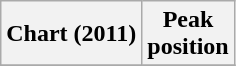<table class="wikitable sortable">
<tr>
<th>Chart (2011)</th>
<th>Peak<br>position</th>
</tr>
<tr>
</tr>
</table>
